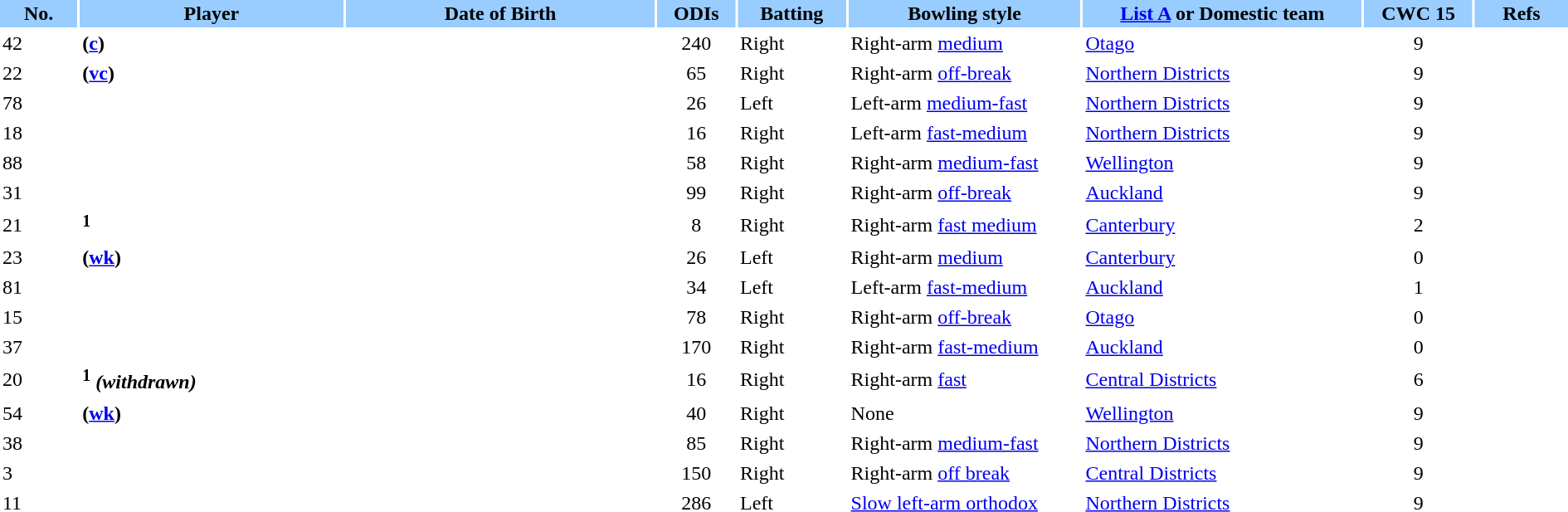<table class="sortable plainrowheaders" style="width:100%;" border="0" cellspacing="2" cellpadding="2">
<tr>
<th style="background-color:#99ccff;" scope="col" width=5%>No.</th>
<th style="background-color:#99ccff;" scope="col" width=17%>Player</th>
<th style="background-color:#99ccff;" scope="col" width=20%>Date of Birth</th>
<th style="background-color:#99ccff;" scope="col" width=5%>ODIs</th>
<th style="background-color:#99ccff;" scope="col" width=7%>Batting</th>
<th style="background-color:#99ccff;" scope="col" width=15%>Bowling style</th>
<th style="background-color:#99ccff;" scope="col" width=18%><a href='#'>List A</a> or Domestic team</th>
<th style="background-color:#99ccff;" scope="col" width=7%>CWC 15</th>
<th style="background-color:#99ccff;" scope="col" width=6% class="unsortable">Refs</th>
</tr>
<tr>
<td>42</td>
<th scope="row" align="left"> (<a href='#'>c</a>)</th>
<td></td>
<td align="center">240</td>
<td>Right</td>
<td>Right-arm <a href='#'>medium</a></td>
<td><a href='#'>Otago</a></td>
<td align="center">9</td>
<td align="center"></td>
</tr>
<tr>
<td>22</td>
<th scope="row" align="left"> (<a href='#'>vc</a>)</th>
<td></td>
<td align="center">65</td>
<td>Right</td>
<td>Right-arm <a href='#'>off-break</a></td>
<td><a href='#'>Northern Districts</a></td>
<td align="center">9</td>
<td align="center"></td>
</tr>
<tr>
<td>78</td>
<th scope="row" align="left"></th>
<td></td>
<td align="center">26</td>
<td>Left</td>
<td>Left-arm <a href='#'>medium-fast</a></td>
<td><a href='#'>Northern Districts</a></td>
<td align="center">9</td>
<td align="center"></td>
</tr>
<tr>
<td>18</td>
<th scope="row" align="left"></th>
<td></td>
<td align="center">16</td>
<td>Right</td>
<td>Left-arm <a href='#'>fast-medium</a></td>
<td><a href='#'>Northern Districts</a></td>
<td align="center">9</td>
<td align="center"></td>
</tr>
<tr>
<td>88</td>
<th scope="row" align="left"></th>
<td></td>
<td align="center">58</td>
<td>Right</td>
<td>Right-arm <a href='#'>medium-fast</a></td>
<td><a href='#'>Wellington</a></td>
<td align="center">9</td>
<td align="center"></td>
</tr>
<tr>
<td>31</td>
<th scope="row" align="left"></th>
<td></td>
<td align="center">99</td>
<td>Right</td>
<td>Right-arm <a href='#'>off-break</a></td>
<td><a href='#'>Auckland</a></td>
<td align="center">9</td>
<td align="center"></td>
</tr>
<tr>
<td>21</td>
<th scope="row" align="left"><sup>1</sup></th>
<td></td>
<td align="center">8</td>
<td>Right</td>
<td>Right-arm <a href='#'>fast medium</a></td>
<td><a href='#'>Canterbury</a></td>
<td align="center">2</td>
<td align="center"></td>
</tr>
<tr>
<td>23</td>
<th scope="row" align="left"> (<a href='#'>wk</a>)</th>
<td></td>
<td align="center">26</td>
<td>Left</td>
<td>Right-arm <a href='#'>medium</a></td>
<td><a href='#'>Canterbury</a></td>
<td align="center">0</td>
<td align="center"></td>
</tr>
<tr>
<td>81</td>
<th scope="row" align="left"></th>
<td></td>
<td align="center">34</td>
<td>Left</td>
<td>Left-arm <a href='#'>fast-medium</a></td>
<td><a href='#'>Auckland</a></td>
<td align="center">1</td>
<td align="center"></td>
</tr>
<tr>
<td>15</td>
<th scope="row" align="left"></th>
<td></td>
<td align="center">78</td>
<td>Right</td>
<td>Right-arm <a href='#'>off-break</a></td>
<td><a href='#'>Otago</a></td>
<td align="center">0</td>
<td align="center"></td>
</tr>
<tr>
<td>37</td>
<th scope="row" align="left"></th>
<td></td>
<td align="center">170</td>
<td>Right</td>
<td>Right-arm <a href='#'>fast-medium</a></td>
<td><a href='#'>Auckland</a></td>
<td align="center">0</td>
<td align="center"></td>
</tr>
<tr>
<td>20</td>
<th scope="row" align="left"><sup>1</sup> <em>(withdrawn)</em></th>
<td></td>
<td align="center">16</td>
<td>Right</td>
<td>Right-arm <a href='#'>fast</a></td>
<td><a href='#'>Central Districts</a></td>
<td align="center">6</td>
<td align="center"></td>
</tr>
<tr>
<td>54</td>
<th scope="row" align="left"> (<a href='#'>wk</a>)</th>
<td></td>
<td align="center">40 </td>
<td>Right</td>
<td>None</td>
<td><a href='#'>Wellington</a></td>
<td align="center">9</td>
<td align="center"></td>
</tr>
<tr>
<td>38</td>
<th scope="row" align="left"></th>
<td></td>
<td align="center">85</td>
<td>Right</td>
<td>Right-arm <a href='#'>medium-fast</a></td>
<td><a href='#'>Northern Districts</a></td>
<td align="center">9</td>
<td align="center"></td>
</tr>
<tr>
<td>3</td>
<th scope="row" align="left"></th>
<td></td>
<td align="center">150</td>
<td>Right</td>
<td>Right-arm <a href='#'>off break</a></td>
<td><a href='#'>Central Districts</a></td>
<td align="center">9</td>
<td align="center"></td>
</tr>
<tr>
<td>11</td>
<th scope="row" align="left"></th>
<td></td>
<td align="center">286</td>
<td>Left</td>
<td><a href='#'>Slow left-arm orthodox</a></td>
<td><a href='#'>Northern Districts</a></td>
<td align="center">9</td>
<td align="center"></td>
</tr>
</table>
